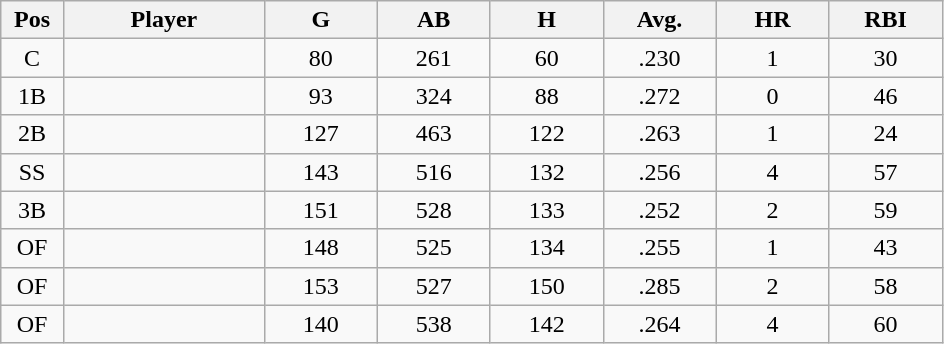<table class="wikitable sortable">
<tr>
<th bgcolor="#DDDDFF" width="5%">Pos</th>
<th bgcolor="#DDDDFF" width="16%">Player</th>
<th bgcolor="#DDDDFF" width="9%">G</th>
<th bgcolor="#DDDDFF" width="9%">AB</th>
<th bgcolor="#DDDDFF" width="9%">H</th>
<th bgcolor="#DDDDFF" width="9%">Avg.</th>
<th bgcolor="#DDDDFF" width="9%">HR</th>
<th bgcolor="#DDDDFF" width="9%">RBI</th>
</tr>
<tr align="center">
<td>C</td>
<td></td>
<td>80</td>
<td>261</td>
<td>60</td>
<td>.230</td>
<td>1</td>
<td>30</td>
</tr>
<tr align="center">
<td>1B</td>
<td></td>
<td>93</td>
<td>324</td>
<td>88</td>
<td>.272</td>
<td>0</td>
<td>46</td>
</tr>
<tr align="center">
<td>2B</td>
<td></td>
<td>127</td>
<td>463</td>
<td>122</td>
<td>.263</td>
<td>1</td>
<td>24</td>
</tr>
<tr align="center">
<td>SS</td>
<td></td>
<td>143</td>
<td>516</td>
<td>132</td>
<td>.256</td>
<td>4</td>
<td>57</td>
</tr>
<tr align="center">
<td>3B</td>
<td></td>
<td>151</td>
<td>528</td>
<td>133</td>
<td>.252</td>
<td>2</td>
<td>59</td>
</tr>
<tr align="center">
<td>OF</td>
<td></td>
<td>148</td>
<td>525</td>
<td>134</td>
<td>.255</td>
<td>1</td>
<td>43</td>
</tr>
<tr align="center">
<td>OF</td>
<td></td>
<td>153</td>
<td>527</td>
<td>150</td>
<td>.285</td>
<td>2</td>
<td>58</td>
</tr>
<tr align="center">
<td>OF</td>
<td></td>
<td>140</td>
<td>538</td>
<td>142</td>
<td>.264</td>
<td>4</td>
<td>60</td>
</tr>
</table>
